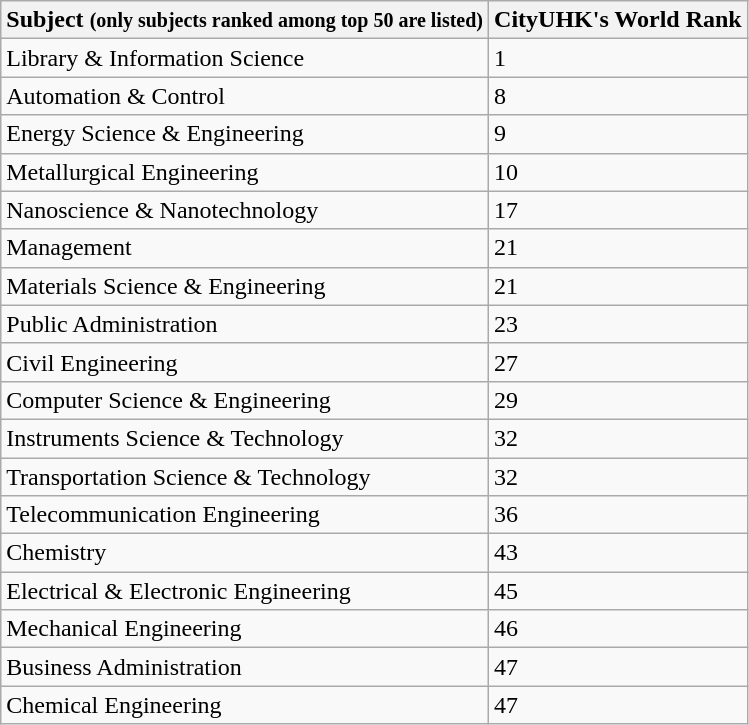<table class="wikitable sortable">
<tr>
<th>Subject <small>(only subjects ranked among top 50 are listed)</small></th>
<th>CityUHK's World Rank</th>
</tr>
<tr>
<td>Library & Information Science</td>
<td>1</td>
</tr>
<tr>
<td>Automation & Control</td>
<td>8</td>
</tr>
<tr>
<td>Energy Science & Engineering  </td>
<td>9</td>
</tr>
<tr>
<td>Metallurgical Engineering  </td>
<td>10</td>
</tr>
<tr>
<td>Nanoscience & Nanotechnology  </td>
<td>17</td>
</tr>
<tr>
<td>Management</td>
<td>21</td>
</tr>
<tr>
<td>Materials Science & Engineering  </td>
<td>21</td>
</tr>
<tr>
<td>Public Administration  </td>
<td>23</td>
</tr>
<tr>
<td>Civil Engineering  </td>
<td>27</td>
</tr>
<tr>
<td>Computer Science & Engineering  </td>
<td>29</td>
</tr>
<tr>
<td>Instruments Science & Technology</td>
<td>32</td>
</tr>
<tr>
<td>Transportation Science & Technology  </td>
<td>32</td>
</tr>
<tr>
<td>Telecommunication Engineering  </td>
<td>36</td>
</tr>
<tr>
<td>Chemistry</td>
<td>43</td>
</tr>
<tr>
<td>Electrical & Electronic Engineering  </td>
<td>45</td>
</tr>
<tr>
<td>Mechanical Engineering  </td>
<td>46</td>
</tr>
<tr>
<td>Business Administration  </td>
<td>47</td>
</tr>
<tr>
<td>Chemical Engineering  </td>
<td>47</td>
</tr>
</table>
